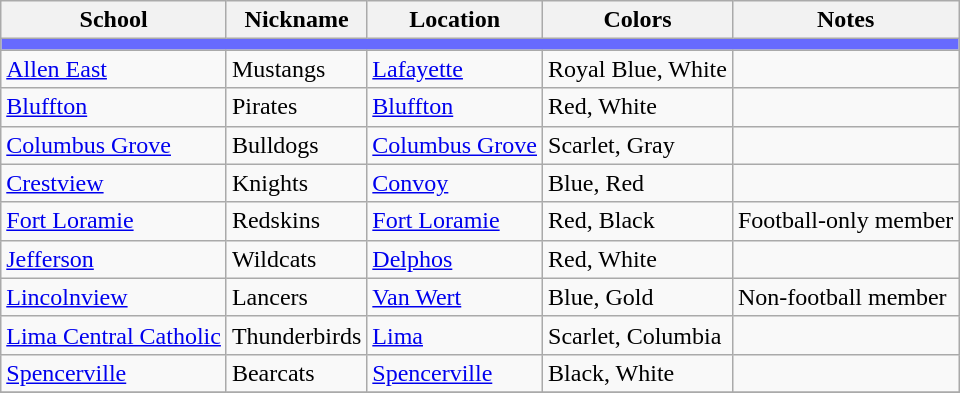<table class="wikitable sortable">
<tr>
<th>School</th>
<th>Nickname</th>
<th>Location</th>
<th>Colors</th>
<th>Notes</th>
</tr>
<tr>
<th colspan="7" style="background:#676AFE;"></th>
</tr>
<tr>
<td><a href='#'>Allen East</a></td>
<td>Mustangs</td>
<td><a href='#'>Lafayette</a></td>
<td>Royal Blue, White <br> </td>
<td></td>
</tr>
<tr>
<td><a href='#'>Bluffton</a></td>
<td>Pirates</td>
<td><a href='#'>Bluffton</a></td>
<td>Red, White <br> </td>
<td></td>
</tr>
<tr>
<td><a href='#'>Columbus Grove</a></td>
<td>Bulldogs</td>
<td><a href='#'>Columbus Grove</a></td>
<td>Scarlet, Gray <br>  </td>
<td></td>
</tr>
<tr>
<td><a href='#'>Crestview</a></td>
<td>Knights</td>
<td><a href='#'>Convoy</a></td>
<td>Blue, Red <br>  </td>
<td></td>
</tr>
<tr>
<td><a href='#'>Fort Loramie</a></td>
<td>Redskins</td>
<td><a href='#'>Fort Loramie</a></td>
<td>Red, Black <br> </td>
<td>Football-only member</td>
</tr>
<tr>
<td><a href='#'>Jefferson</a></td>
<td>Wildcats</td>
<td><a href='#'>Delphos</a></td>
<td>Red, White <br>  </td>
<td></td>
</tr>
<tr>
<td><a href='#'>Lincolnview</a></td>
<td>Lancers</td>
<td><a href='#'>Van Wert</a></td>
<td>Blue, Gold <br>  </td>
<td>Non-football member</td>
</tr>
<tr>
<td><a href='#'>Lima Central Catholic</a></td>
<td>Thunderbirds</td>
<td><a href='#'>Lima</a></td>
<td>Scarlet, Columbia <br> </td>
<td></td>
</tr>
<tr>
<td><a href='#'>Spencerville</a></td>
<td>Bearcats</td>
<td><a href='#'>Spencerville</a></td>
<td>Black, White <br>  </td>
<td></td>
</tr>
<tr>
</tr>
</table>
